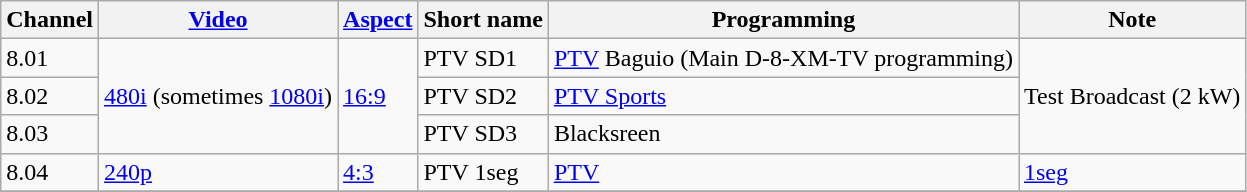<table class="wikitable">
<tr ABS>
<th>Channel</th>
<th><a href='#'>Video</a></th>
<th><a href='#'>Aspect</a></th>
<th>Short name</th>
<th>Programming</th>
<th>Note</th>
</tr>
<tr>
<td>8.01</td>
<td rowspan="3"><a href='#'>480i</a> (sometimes <a href='#'>1080i</a>)</td>
<td rowspan="3"><a href='#'>16:9</a></td>
<td>PTV SD1</td>
<td><a href='#'>PTV</a> Baguio (Main D-8-XM-TV programming)</td>
<td rowspan= "3">Test Broadcast (2 kW)</td>
</tr>
<tr>
<td>8.02</td>
<td>PTV SD2</td>
<td><a href='#'>PTV Sports</a></td>
</tr>
<tr>
<td>8.03</td>
<td>PTV SD3</td>
<td>Blacksreen</td>
</tr>
<tr>
<td>8.04</td>
<td><a href='#'>240p</a></td>
<td><a href='#'>4:3</a></td>
<td>PTV 1seg</td>
<td><a href='#'>PTV</a></td>
<td><a href='#'>1seg</a></td>
</tr>
<tr>
</tr>
</table>
